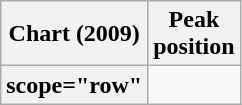<table class="wikitable sortable plainrowheaders">
<tr>
<th scope="col">Chart (2009)</th>
<th scope="col">Peak<br>position</th>
</tr>
<tr>
<th>scope="row"</th>
</tr>
</table>
